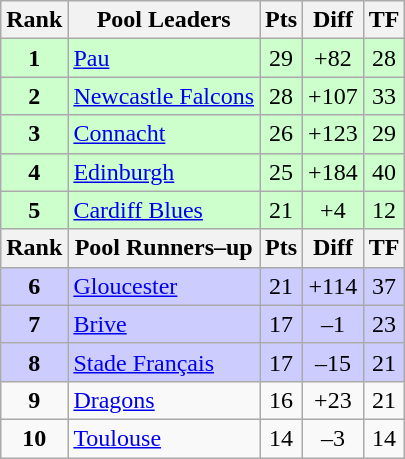<table class="wikitable" style="text-align: center;">
<tr>
<th>Rank</th>
<th>Pool Leaders</th>
<th>Pts</th>
<th>Diff</th>
<th>TF</th>
</tr>
<tr bgcolor="#ccffcc">
<td><strong>1</strong></td>
<td align=left> <a href='#'>Pau</a></td>
<td>29</td>
<td>+82</td>
<td>28</td>
</tr>
<tr bgcolor="#ccffcc">
<td><strong>2</strong></td>
<td align=left> <a href='#'>Newcastle Falcons</a></td>
<td>28</td>
<td>+107</td>
<td>33</td>
</tr>
<tr bgcolor="#ccffcc">
<td><strong>3</strong></td>
<td align=left> <a href='#'>Connacht</a></td>
<td>26</td>
<td>+123</td>
<td>29</td>
</tr>
<tr bgcolor="#ccffcc">
<td><strong>4</strong></td>
<td align=left> <a href='#'>Edinburgh</a></td>
<td>25</td>
<td>+184</td>
<td>40</td>
</tr>
<tr bgcolor="#ccffcc">
<td><strong>5</strong></td>
<td align=left> <a href='#'>Cardiff Blues</a></td>
<td>21</td>
<td>+4</td>
<td>12</td>
</tr>
<tr bgcolor="#ccffcc">
<th>Rank</th>
<th>Pool Runners–up</th>
<th>Pts</th>
<th>Diff</th>
<th>TF</th>
</tr>
<tr bgcolor="#ccccff">
<td><strong>6</strong></td>
<td align=left> <a href='#'>Gloucester</a></td>
<td>21</td>
<td>+114</td>
<td>37</td>
</tr>
<tr bgcolor="#ccccff">
<td><strong>7</strong></td>
<td align=left> <a href='#'>Brive</a></td>
<td>17</td>
<td>–1</td>
<td>23</td>
</tr>
<tr bgcolor="#ccccff">
<td><strong>8</strong></td>
<td align=left> <a href='#'>Stade Français</a></td>
<td>17</td>
<td>–15</td>
<td>21</td>
</tr>
<tr>
<td><strong>9</strong></td>
<td align=left> <a href='#'>Dragons</a></td>
<td>16</td>
<td>+23</td>
<td>21</td>
</tr>
<tr>
<td><strong>10</strong></td>
<td align=left> <a href='#'>Toulouse</a></td>
<td>14</td>
<td>–3</td>
<td>14</td>
</tr>
</table>
